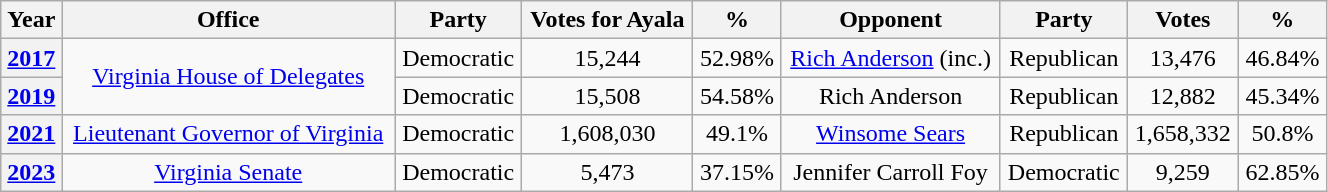<table class="wikitable sortable" style="width:70%; text-align: center;">
<tr>
<th>Year</th>
<th>Office</th>
<th>Party</th>
<th>Votes for Ayala</th>
<th>%</th>
<th>Opponent</th>
<th>Party</th>
<th>Votes</th>
<th>%</th>
</tr>
<tr>
<th><a href='#'>2017</a></th>
<td rowspan=2><a href='#'>Virginia House of Delegates</a></td>
<td> Democratic</td>
<td>15,244</td>
<td>52.98%</td>
<td><a href='#'>Rich Anderson</a> (inc.)</td>
<td>Republican</td>
<td>13,476</td>
<td>46.84%</td>
</tr>
<tr>
<th><a href='#'>2019</a></th>
<td> Democratic</td>
<td>15,508</td>
<td>54.58%</td>
<td>Rich Anderson</td>
<td>Republican</td>
<td>12,882</td>
<td>45.34%</td>
</tr>
<tr>
<th><a href='#'>2021</a></th>
<td><a href='#'>Lieutenant Governor of Virginia</a></td>
<td>Democratic</td>
<td>1,608,030</td>
<td>49.1%</td>
<td><a href='#'>Winsome Sears</a></td>
<td> Republican</td>
<td>1,658,332</td>
<td>50.8%</td>
</tr>
<tr>
<th><a href='#'>2023</a></th>
<td><a href='#'>Virginia Senate</a></td>
<td>Democratic</td>
<td>5,473</td>
<td>37.15%</td>
<td>Jennifer Carroll Foy</td>
<td> Democratic</td>
<td>9,259</td>
<td>62.85%</td>
</tr>
</table>
